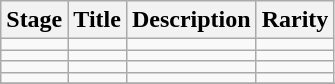<table class="wikitable">
<tr>
<th>Stage</th>
<th>Title</th>
<th>Description</th>
<th>Rarity</th>
</tr>
<tr>
<td></td>
<td></td>
<td></td>
<td></td>
</tr>
<tr>
<td></td>
<td></td>
<td></td>
<td></td>
</tr>
<tr>
<td></td>
<td></td>
<td></td>
<td></td>
</tr>
<tr>
<td></td>
<td></td>
<td></td>
<td></td>
</tr>
<tr>
</tr>
</table>
